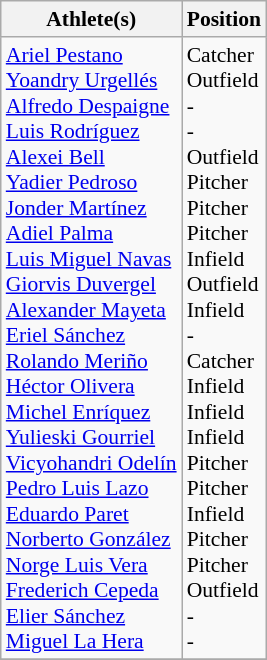<table class="wikitable" style="font-size:90%">
<tr>
<th rowspan="1">Athlete(s)</th>
<th rowspan="1">Position</th>
</tr>
<tr>
<td><a href='#'>Ariel Pestano</a><br><a href='#'>Yoandry Urgellés</a><br><a href='#'>Alfredo Despaigne</a><br><a href='#'>Luis Rodríguez</a><br><a href='#'>Alexei Bell</a><br><a href='#'>Yadier Pedroso</a><br><a href='#'>Jonder Martínez</a><br><a href='#'>Adiel Palma</a><br><a href='#'>Luis Miguel Navas</a><br><a href='#'>Giorvis Duvergel</a><br><a href='#'>Alexander Mayeta</a><br><a href='#'>Eriel Sánchez</a><br><a href='#'>Rolando Meriño</a><br><a href='#'>Héctor Olivera</a><br><a href='#'>Michel Enríquez</a><br><a href='#'>Yulieski Gourriel</a><br><a href='#'>Vicyohandri Odelín</a><br><a href='#'>Pedro Luis Lazo</a><br><a href='#'>Eduardo Paret</a><br><a href='#'>Norberto González</a><br><a href='#'>Norge Luis Vera</a><br><a href='#'>Frederich Cepeda</a><br><a href='#'>Elier Sánchez</a><br><a href='#'>Miguel La Hera</a></td>
<td>Catcher<br>Outfield<br>-<br>-<br>Outfield<br>Pitcher<br>Pitcher<br>Pitcher<br>Infield<br>Outfield<br>Infield<br>-<br>Catcher<br>Infield<br>Infield<br>Infield<br>Pitcher<br>Pitcher<br>Infield<br>Pitcher<br>Pitcher<br>Outfield<br>-<br>-</td>
</tr>
<tr>
</tr>
</table>
